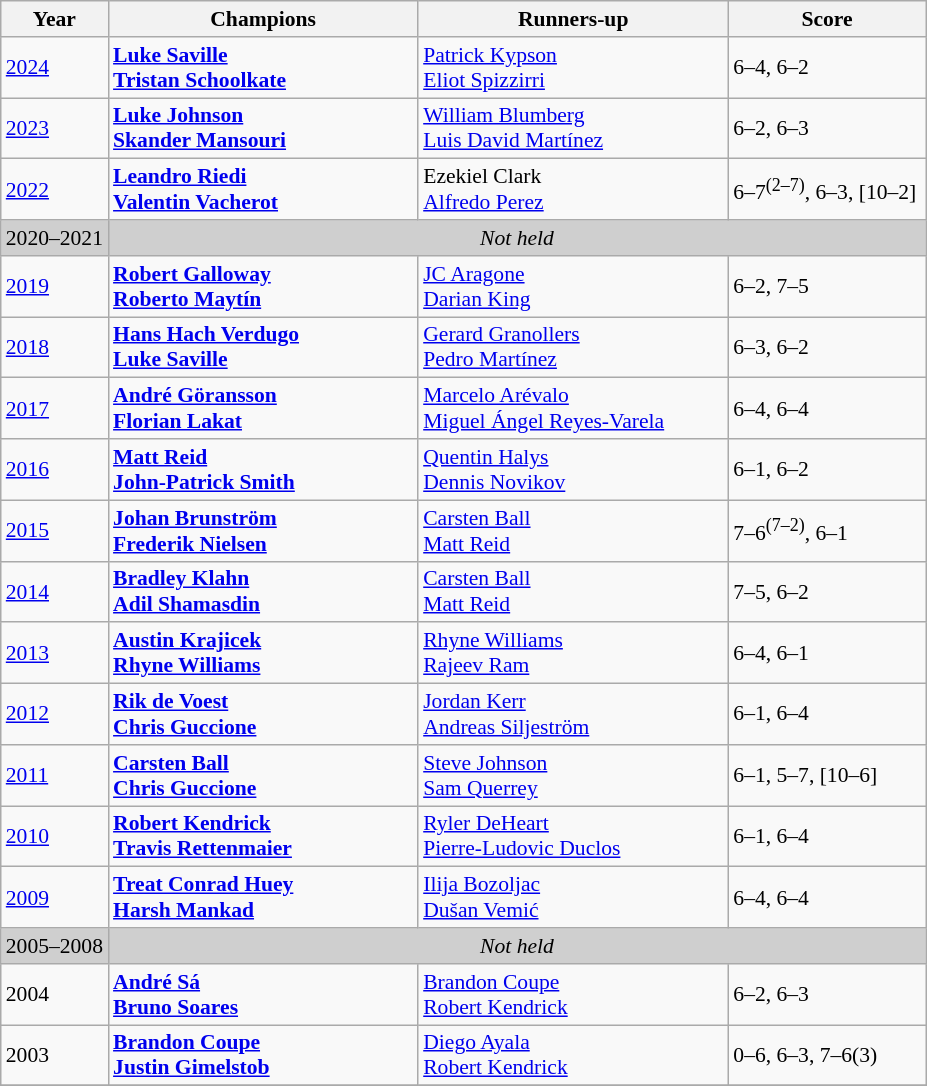<table class="wikitable" style="font-size:90%">
<tr>
<th>Year</th>
<th width="200">Champions</th>
<th width="200">Runners-up</th>
<th width="125">Score</th>
</tr>
<tr>
<td><a href='#'>2024</a></td>
<td> <strong><a href='#'>Luke Saville</a></strong><br> <strong><a href='#'>Tristan Schoolkate</a></strong></td>
<td> <a href='#'>Patrick Kypson</a><br> <a href='#'>Eliot Spizzirri</a></td>
<td>6–4, 6–2</td>
</tr>
<tr>
<td><a href='#'>2023</a></td>
<td> <strong><a href='#'>Luke Johnson</a></strong><br> <strong><a href='#'>Skander Mansouri</a></strong></td>
<td> <a href='#'>William Blumberg</a><br> <a href='#'>Luis David Martínez</a></td>
<td>6–2, 6–3</td>
</tr>
<tr>
<td><a href='#'>2022</a></td>
<td> <strong><a href='#'>Leandro Riedi</a></strong><br> <strong><a href='#'>Valentin Vacherot</a></strong></td>
<td> Ezekiel Clark<br> <a href='#'>Alfredo Perez</a></td>
<td>6–7<sup>(2–7)</sup>, 6–3, [10–2]</td>
</tr>
<tr>
<td style="background:#cfcfcf">2020–2021</td>
<td colspan=3 align=center style="background:#cfcfcf"><em>Not held</em></td>
</tr>
<tr>
<td><a href='#'>2019</a></td>
<td> <strong><a href='#'>Robert Galloway</a></strong><br> <strong><a href='#'>Roberto Maytín</a></strong></td>
<td> <a href='#'>JC Aragone</a><br> <a href='#'>Darian King</a></td>
<td>6–2, 7–5</td>
</tr>
<tr>
<td><a href='#'>2018</a></td>
<td> <strong><a href='#'>Hans Hach Verdugo</a></strong><br> <strong><a href='#'>Luke Saville</a></strong></td>
<td> <a href='#'>Gerard Granollers</a><br> <a href='#'>Pedro Martínez</a></td>
<td>6–3, 6–2</td>
</tr>
<tr>
<td><a href='#'>2017</a></td>
<td> <strong><a href='#'>André Göransson</a></strong><br> <strong><a href='#'>Florian Lakat</a></strong></td>
<td> <a href='#'>Marcelo Arévalo</a><br> <a href='#'>Miguel Ángel Reyes-Varela</a></td>
<td>6–4, 6–4</td>
</tr>
<tr>
<td><a href='#'>2016</a></td>
<td> <strong><a href='#'>Matt Reid</a></strong><br> <strong><a href='#'>John-Patrick Smith</a></strong></td>
<td> <a href='#'>Quentin Halys</a><br> <a href='#'>Dennis Novikov</a></td>
<td>6–1, 6–2</td>
</tr>
<tr>
<td><a href='#'>2015</a></td>
<td> <strong><a href='#'>Johan Brunström</a></strong> <br>  <strong><a href='#'>Frederik Nielsen</a></strong></td>
<td> <a href='#'>Carsten Ball</a> <br>  <a href='#'>Matt Reid</a></td>
<td>7–6<sup>(7–2)</sup>, 6–1</td>
</tr>
<tr>
<td><a href='#'>2014</a></td>
<td> <strong><a href='#'>Bradley Klahn</a></strong> <br>  <strong><a href='#'>Adil Shamasdin</a></strong></td>
<td> <a href='#'>Carsten Ball</a> <br>  <a href='#'>Matt Reid</a></td>
<td>7–5, 6–2</td>
</tr>
<tr>
<td><a href='#'>2013</a></td>
<td> <strong><a href='#'>Austin Krajicek</a></strong> <br>  <strong><a href='#'>Rhyne Williams</a></strong></td>
<td> <a href='#'>Rhyne Williams</a> <br>  <a href='#'>Rajeev Ram</a></td>
<td>6–4, 6–1</td>
</tr>
<tr>
<td><a href='#'>2012</a></td>
<td> <strong><a href='#'>Rik de Voest</a></strong> <br>  <strong><a href='#'>Chris Guccione</a></strong></td>
<td> <a href='#'>Jordan Kerr</a> <br>  <a href='#'>Andreas Siljeström</a></td>
<td>6–1, 6–4</td>
</tr>
<tr>
<td><a href='#'>2011</a></td>
<td> <strong><a href='#'>Carsten Ball</a></strong> <br>  <strong><a href='#'>Chris Guccione</a></strong></td>
<td> <a href='#'>Steve Johnson</a> <br>  <a href='#'>Sam Querrey</a></td>
<td>6–1, 5–7, [10–6]</td>
</tr>
<tr>
<td><a href='#'>2010</a></td>
<td> <strong><a href='#'>Robert Kendrick</a></strong> <br>  <strong><a href='#'>Travis Rettenmaier</a></strong></td>
<td> <a href='#'>Ryler DeHeart</a> <br>  <a href='#'>Pierre-Ludovic Duclos</a></td>
<td>6–1, 6–4</td>
</tr>
<tr>
<td><a href='#'>2009</a></td>
<td> <strong><a href='#'>Treat Conrad Huey</a></strong><br> <strong><a href='#'>Harsh Mankad</a></strong></td>
<td> <a href='#'>Ilija Bozoljac</a> <br> <a href='#'>Dušan Vemić</a></td>
<td>6–4, 6–4</td>
</tr>
<tr>
<td style="background:#cfcfcf">2005–2008</td>
<td colspan=3 align=center style="background:#cfcfcf"><em>Not held</em></td>
</tr>
<tr>
<td>2004</td>
<td> <strong><a href='#'>André Sá</a></strong><br> <strong><a href='#'>Bruno Soares</a></strong></td>
<td> <a href='#'>Brandon Coupe</a> <br> <a href='#'>Robert Kendrick</a></td>
<td>6–2, 6–3</td>
</tr>
<tr>
<td>2003</td>
<td> <strong><a href='#'>Brandon Coupe</a></strong><br> <strong><a href='#'>Justin Gimelstob</a></strong></td>
<td> <a href='#'>Diego Ayala</a> <br> <a href='#'>Robert Kendrick</a></td>
<td>0–6, 6–3, 7–6(3)</td>
</tr>
<tr>
</tr>
</table>
